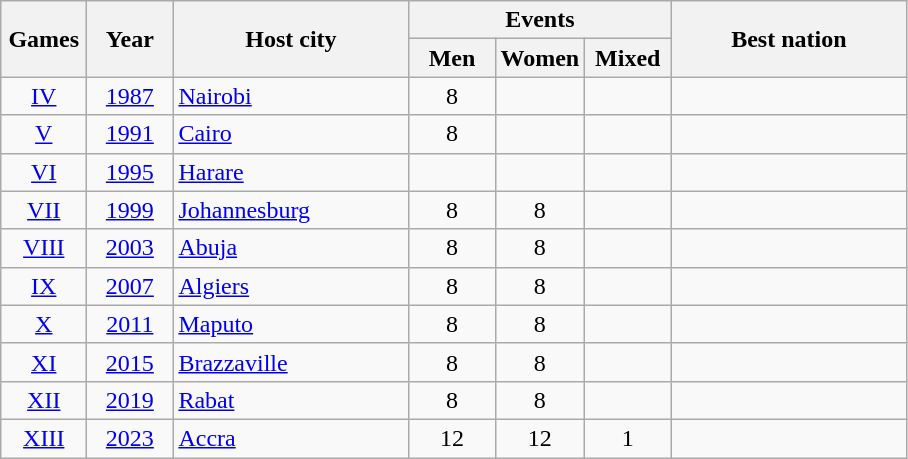<table class=wikitable style="text-align:center">
<tr>
<th width=50 rowspan=2>Games</th>
<th width=50 rowspan=2>Year</th>
<th width=150 rowspan=2>Host city</th>
<th colspan=3>Events</th>
<th width=150 rowspan=2>Best nation</th>
</tr>
<tr>
<th width=50>Men</th>
<th width=50>Women</th>
<th width=50>Mixed</th>
</tr>
<tr>
<td><a href='#'>IV</a></td>
<td><a href='#'>1987</a></td>
<td align=left> <a href='#'>Nairobi</a></td>
<td>8</td>
<td></td>
<td></td>
<td align=left></td>
</tr>
<tr>
<td><a href='#'>V</a></td>
<td><a href='#'>1991</a></td>
<td align=left> <a href='#'>Cairo</a></td>
<td>8</td>
<td></td>
<td></td>
<td align=left></td>
</tr>
<tr>
<td><a href='#'>VI</a></td>
<td><a href='#'>1995</a></td>
<td align=left> <a href='#'>Harare</a></td>
<td></td>
<td></td>
<td></td>
<td></td>
</tr>
<tr>
<td><a href='#'>VII</a></td>
<td><a href='#'>1999</a></td>
<td align=left> <a href='#'>Johannesburg</a></td>
<td>8</td>
<td>8</td>
<td></td>
<td align=left></td>
</tr>
<tr>
<td><a href='#'>VIII</a></td>
<td><a href='#'>2003</a></td>
<td align=left> <a href='#'>Abuja</a></td>
<td>8</td>
<td>8</td>
<td></td>
<td align=left></td>
</tr>
<tr>
<td><a href='#'>IX</a></td>
<td><a href='#'>2007</a></td>
<td align=left> <a href='#'>Algiers</a></td>
<td>8</td>
<td>8</td>
<td></td>
<td align=left></td>
</tr>
<tr>
<td><a href='#'>X</a></td>
<td><a href='#'>2011</a></td>
<td align=left> <a href='#'>Maputo</a></td>
<td>8</td>
<td>8</td>
<td></td>
<td align=left></td>
</tr>
<tr>
<td><a href='#'>XI</a></td>
<td><a href='#'>2015</a></td>
<td align=left> <a href='#'>Brazzaville</a></td>
<td>8</td>
<td>8</td>
<td></td>
<td align=left></td>
</tr>
<tr>
<td><a href='#'>XII</a></td>
<td><a href='#'>2019</a></td>
<td align=left> <a href='#'>Rabat</a></td>
<td>8</td>
<td>8</td>
<td></td>
<td align=left></td>
</tr>
<tr>
<td><a href='#'>XIII</a></td>
<td><a href='#'>2023</a></td>
<td align=left> <a href='#'>Accra</a></td>
<td>12</td>
<td>12</td>
<td>1</td>
<td align=left></td>
</tr>
</table>
